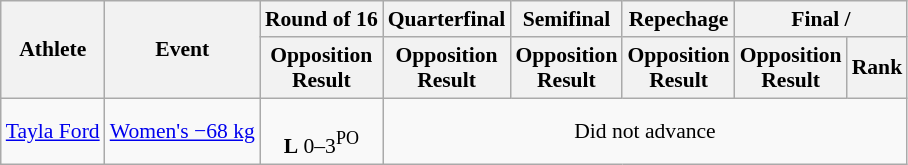<table class=wikitable style=font-size:90%>
<tr>
<th rowspan=2>Athlete</th>
<th rowspan=2>Event</th>
<th>Round of 16</th>
<th>Quarterfinal</th>
<th>Semifinal</th>
<th>Repechage</th>
<th colspan=2>Final / </th>
</tr>
<tr style=font-size: 95%>
<th>Opposition<br>Result</th>
<th>Opposition<br>Result</th>
<th>Opposition<br>Result</th>
<th>Opposition<br>Result</th>
<th>Opposition<br>Result</th>
<th>Rank</th>
</tr>
<tr align=center>
<td align=left><a href='#'>Tayla Ford</a></td>
<td align=left><a href='#'>Women's −68 kg</a></td>
<td><br><strong>L</strong> 0–3<sup>PO</sup></td>
<td colspan=5>Did not advance</td>
</tr>
</table>
